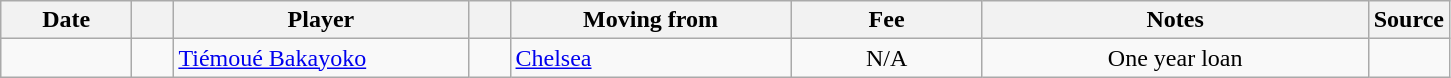<table class="wikitable sortable">
<tr>
<th style="width:80px;">Date</th>
<th style="width:20px;"></th>
<th style="width:190px;">Player</th>
<th style="width:20px;"></th>
<th style="width:180px;">Moving from</th>
<th style="width:120px;" class="unsortable">Fee</th>
<th style="width:250px;" class="unsortable">Notes</th>
<th style="width:20px;">Source</th>
</tr>
<tr>
<td></td>
<td align=center></td>
<td> <a href='#'>Tiémoué Bakayoko</a></td>
<td align=center></td>
<td> <a href='#'>Chelsea</a></td>
<td align=center>N/A</td>
<td align=center>One year loan</td>
<td></td>
</tr>
</table>
